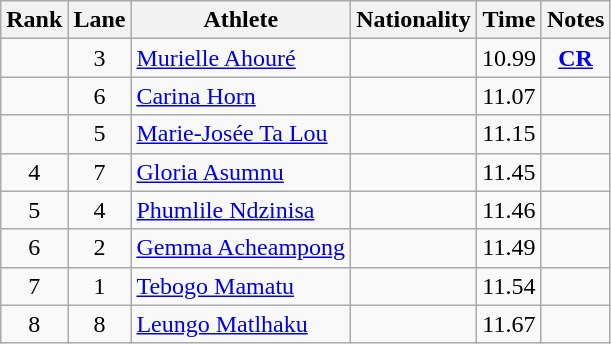<table class="wikitable sortable" style="text-align:center">
<tr>
<th>Rank</th>
<th>Lane</th>
<th>Athlete</th>
<th>Nationality</th>
<th>Time</th>
<th>Notes</th>
</tr>
<tr>
<td></td>
<td>3</td>
<td align="left"><a href='#'>Murielle Ahouré</a></td>
<td align=left></td>
<td>10.99</td>
<td><strong><a href='#'>CR</a></strong></td>
</tr>
<tr>
<td></td>
<td>6</td>
<td align="left"><a href='#'>Carina Horn</a></td>
<td align=left></td>
<td>11.07</td>
<td></td>
</tr>
<tr>
<td></td>
<td>5</td>
<td align="left"><a href='#'>Marie-Josée Ta Lou</a></td>
<td align=left></td>
<td>11.15</td>
<td></td>
</tr>
<tr>
<td>4</td>
<td>7</td>
<td align="left"><a href='#'>Gloria Asumnu</a></td>
<td align=left></td>
<td>11.45</td>
<td></td>
</tr>
<tr>
<td>5</td>
<td>4</td>
<td align="left"><a href='#'>Phumlile Ndzinisa</a></td>
<td align=left></td>
<td>11.46</td>
<td></td>
</tr>
<tr>
<td>6</td>
<td>2</td>
<td align="left"><a href='#'>Gemma Acheampong</a></td>
<td align=left></td>
<td>11.49</td>
<td></td>
</tr>
<tr>
<td>7</td>
<td>1</td>
<td align="left"><a href='#'>Tebogo Mamatu</a></td>
<td align=left></td>
<td>11.54</td>
<td></td>
</tr>
<tr>
<td>8</td>
<td>8</td>
<td align="left"><a href='#'>Leungo Matlhaku</a></td>
<td align=left></td>
<td>11.67</td>
<td></td>
</tr>
</table>
